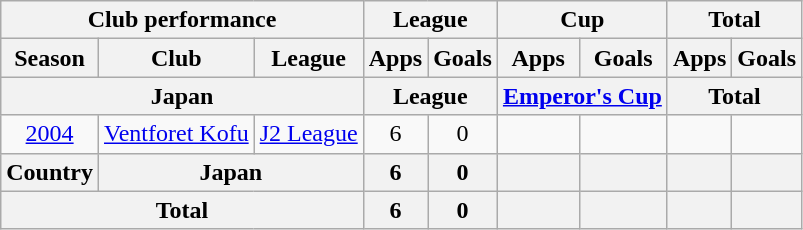<table class="wikitable" style="text-align:center;">
<tr>
<th colspan=3>Club performance</th>
<th colspan=2>League</th>
<th colspan=2>Cup</th>
<th colspan=2>Total</th>
</tr>
<tr>
<th>Season</th>
<th>Club</th>
<th>League</th>
<th>Apps</th>
<th>Goals</th>
<th>Apps</th>
<th>Goals</th>
<th>Apps</th>
<th>Goals</th>
</tr>
<tr>
<th colspan=3>Japan</th>
<th colspan=2>League</th>
<th colspan=2><a href='#'>Emperor's Cup</a></th>
<th colspan=2>Total</th>
</tr>
<tr>
<td><a href='#'>2004</a></td>
<td><a href='#'>Ventforet Kofu</a></td>
<td><a href='#'>J2 League</a></td>
<td>6</td>
<td>0</td>
<td></td>
<td></td>
<td></td>
<td></td>
</tr>
<tr>
<th rowspan=1>Country</th>
<th colspan=2>Japan</th>
<th>6</th>
<th>0</th>
<th></th>
<th></th>
<th></th>
<th></th>
</tr>
<tr>
<th colspan=3>Total</th>
<th>6</th>
<th>0</th>
<th></th>
<th></th>
<th></th>
<th></th>
</tr>
</table>
